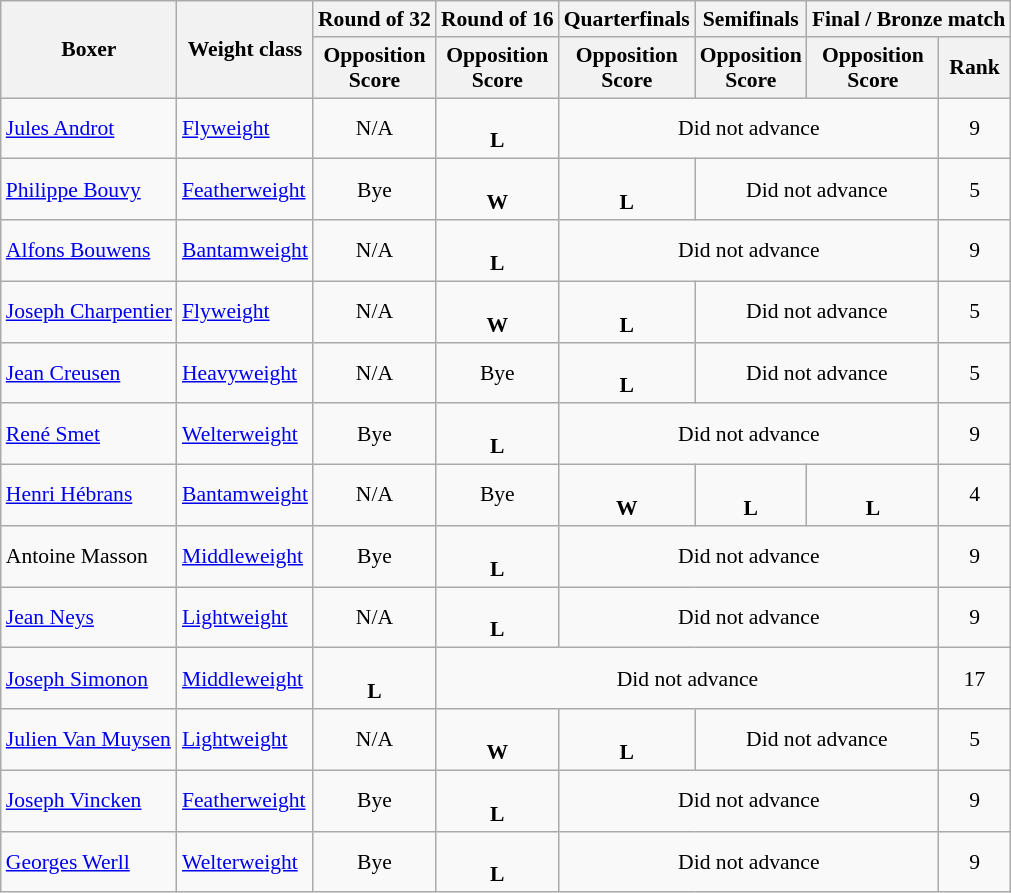<table class=wikitable style="font-size:90%">
<tr>
<th rowspan="2">Boxer</th>
<th rowspan="2">Weight class</th>
<th>Round of 32</th>
<th>Round of 16</th>
<th>Quarterfinals</th>
<th>Semifinals</th>
<th colspan="2">Final / Bronze match</th>
</tr>
<tr>
<th>Opposition<br>Score</th>
<th>Opposition<br>Score</th>
<th>Opposition<br>Score</th>
<th>Opposition<br>Score</th>
<th>Opposition<br>Score</th>
<th>Rank</th>
</tr>
<tr>
<td><a href='#'>Jules Androt</a></td>
<td><a href='#'>Flyweight</a></td>
<td align=center>N/A</td>
<td align=center> <br> <strong>L</strong></td>
<td align=center colspan=3>Did not advance</td>
<td align=center>9</td>
</tr>
<tr>
<td><a href='#'>Philippe Bouvy</a></td>
<td><a href='#'>Featherweight</a></td>
<td align=center>Bye</td>
<td align=center> <br> <strong>W</strong></td>
<td align=center> <br> <strong>L</strong></td>
<td align=center colspan=2>Did not advance</td>
<td align=center>5</td>
</tr>
<tr>
<td><a href='#'>Alfons Bouwens</a></td>
<td><a href='#'>Bantamweight</a></td>
<td align=center>N/A</td>
<td align=center> <br> <strong>L</strong></td>
<td align=center colspan=3>Did not advance</td>
<td align=center>9</td>
</tr>
<tr>
<td><a href='#'>Joseph Charpentier</a></td>
<td><a href='#'>Flyweight</a></td>
<td align=center>N/A</td>
<td align=center> <br> <strong>W</strong></td>
<td align=center> <br> <strong>L</strong></td>
<td align=center colspan=2>Did not advance</td>
<td align=center>5</td>
</tr>
<tr>
<td><a href='#'>Jean Creusen</a></td>
<td><a href='#'>Heavyweight</a></td>
<td align=center>N/A</td>
<td align=center>Bye</td>
<td align=center> <br> <strong>L</strong></td>
<td align=center colspan=2>Did not advance</td>
<td align=center>5</td>
</tr>
<tr>
<td><a href='#'>René Smet</a></td>
<td><a href='#'>Welterweight</a></td>
<td align=center>Bye</td>
<td align=center> <br> <strong>L</strong></td>
<td align=center colspan=3>Did not advance</td>
<td align=center>9</td>
</tr>
<tr>
<td><a href='#'>Henri Hébrans</a></td>
<td><a href='#'>Bantamweight</a></td>
<td align=center>N/A</td>
<td align=center>Bye</td>
<td align=center> <br> <strong>W</strong></td>
<td align=center> <br> <strong>L</strong></td>
<td align=center> <br> <strong>L</strong></td>
<td align=center>4</td>
</tr>
<tr>
<td>Antoine Masson</td>
<td><a href='#'>Middleweight</a></td>
<td align=center>Bye</td>
<td align=center> <br> <strong>L</strong></td>
<td align=center colspan=3>Did not advance</td>
<td align=center>9</td>
</tr>
<tr>
<td><a href='#'>Jean Neys</a></td>
<td><a href='#'>Lightweight</a></td>
<td align=center>N/A</td>
<td align=center> <br> <strong>L</strong></td>
<td align=center colspan=3>Did not advance</td>
<td align=center>9</td>
</tr>
<tr>
<td><a href='#'>Joseph Simonon</a></td>
<td><a href='#'>Middleweight</a></td>
<td align=center> <br> <strong>L</strong></td>
<td align=center colspan=4>Did not advance</td>
<td align=center>17</td>
</tr>
<tr>
<td><a href='#'>Julien Van Muysen</a></td>
<td><a href='#'>Lightweight</a></td>
<td align=center>N/A</td>
<td align=center> <br> <strong>W</strong></td>
<td align=center> <br> <strong>L</strong></td>
<td align=center colspan=2>Did not advance</td>
<td align=center>5</td>
</tr>
<tr>
<td><a href='#'>Joseph Vincken</a></td>
<td><a href='#'>Featherweight</a></td>
<td align=center>Bye</td>
<td align=center> <br> <strong>L</strong></td>
<td align=center colspan=3>Did not advance</td>
<td align=center>9</td>
</tr>
<tr>
<td><a href='#'>Georges Werll</a></td>
<td><a href='#'>Welterweight</a></td>
<td align=center>Bye</td>
<td align=center> <br> <strong>L</strong></td>
<td align=center colspan=3>Did not advance</td>
<td align=center>9</td>
</tr>
</table>
